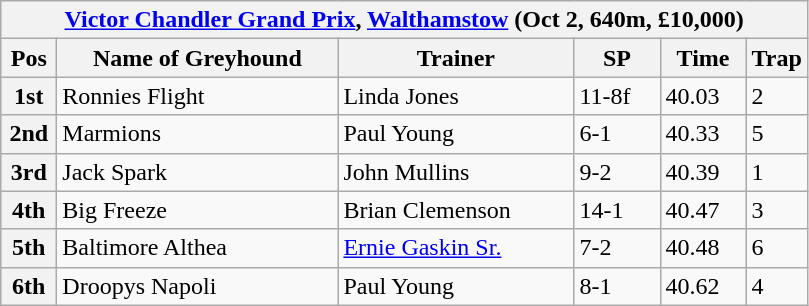<table class="wikitable">
<tr>
<th colspan="6"><a href='#'>Victor Chandler Grand Prix</a>, <a href='#'>Walthamstow</a> (Oct 2, 640m, £10,000)</th>
</tr>
<tr>
<th width=30>Pos</th>
<th width=180>Name of Greyhound</th>
<th width=150>Trainer</th>
<th width=50>SP</th>
<th width=50>Time</th>
<th width=30>Trap</th>
</tr>
<tr>
<th>1st</th>
<td>Ronnies Flight</td>
<td>Linda Jones</td>
<td>11-8f</td>
<td>40.03</td>
<td>2</td>
</tr>
<tr>
<th>2nd</th>
<td>Marmions</td>
<td>Paul Young</td>
<td>6-1</td>
<td>40.33</td>
<td>5</td>
</tr>
<tr>
<th>3rd</th>
<td>Jack Spark</td>
<td>John Mullins</td>
<td>9-2</td>
<td>40.39</td>
<td>1</td>
</tr>
<tr>
<th>4th</th>
<td>Big Freeze</td>
<td>Brian Clemenson</td>
<td>14-1</td>
<td>40.47</td>
<td>3</td>
</tr>
<tr>
<th>5th</th>
<td>Baltimore Althea</td>
<td><a href='#'>Ernie Gaskin Sr.</a></td>
<td>7-2</td>
<td>40.48</td>
<td>6</td>
</tr>
<tr>
<th>6th</th>
<td>Droopys Napoli</td>
<td>Paul Young</td>
<td>8-1</td>
<td>40.62</td>
<td>4</td>
</tr>
</table>
